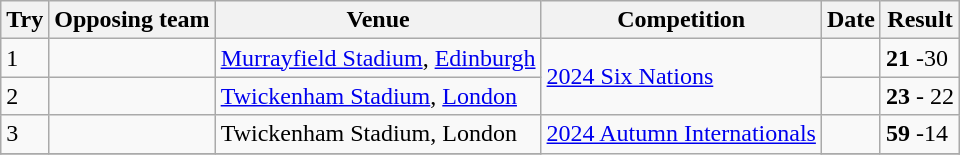<table class="wikitable" style="font-size:100%">
<tr>
<th>Try</th>
<th>Opposing team</th>
<th>Venue</th>
<th>Competition</th>
<th>Date</th>
<th>Result</th>
</tr>
<tr>
<td>1</td>
<td></td>
<td><a href='#'>Murrayfield Stadium</a>, <a href='#'>Edinburgh</a></td>
<td rowspan="2"><a href='#'>2024 Six Nations</a></td>
<td></td>
<td><strong>21</strong> -30</td>
</tr>
<tr>
<td>2</td>
<td></td>
<td><a href='#'>Twickenham Stadium</a>, <a href='#'>London</a></td>
<td></td>
<td><strong>23</strong> - 22</td>
</tr>
<tr>
<td>3</td>
<td></td>
<td>Twickenham Stadium, London</td>
<td rowspan="2"><a href='#'>2024 Autumn Internationals</a></td>
<td></td>
<td><strong>59</strong> -14</td>
</tr>
<tr>
</tr>
</table>
